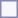<table style="border:1px solid #8888aa; background-color:#f7f8ff; padding:5px; font-size:95%; margin: 0px 12px 12px 0px;">
</table>
